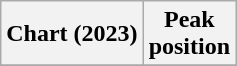<table class="wikitable sortable plainrowheaders" style="text-align:center">
<tr>
<th scope="col">Chart (2023)</th>
<th scope="col">Peak<br>position</th>
</tr>
<tr>
</tr>
</table>
